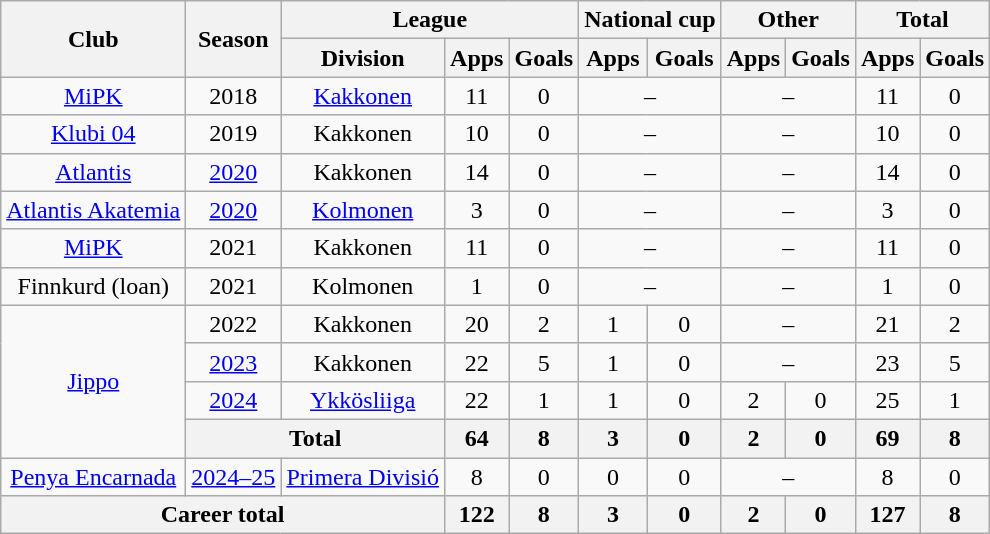<table class="wikitable" style="text-align:center">
<tr>
<th rowspan="2">Club</th>
<th rowspan="2">Season</th>
<th colspan="3">League</th>
<th colspan="2">National cup</th>
<th colspan="2">Other</th>
<th colspan="2">Total</th>
</tr>
<tr>
<th>Division</th>
<th>Apps</th>
<th>Goals</th>
<th>Apps</th>
<th>Goals</th>
<th>Apps</th>
<th>Goals</th>
<th>Apps</th>
<th>Goals</th>
</tr>
<tr>
<td><a href='#'>MiPK</a></td>
<td>2018</td>
<td><a href='#'>Kakkonen</a></td>
<td>11</td>
<td>0</td>
<td colspan=2>–</td>
<td colspan=2>–</td>
<td>11</td>
<td>0</td>
</tr>
<tr>
<td><a href='#'>Klubi 04</a></td>
<td>2019</td>
<td>Kakkonen</td>
<td>10</td>
<td>0</td>
<td colspan=2>–</td>
<td colspan=2>–</td>
<td>10</td>
<td>0</td>
</tr>
<tr>
<td><a href='#'>Atlantis</a></td>
<td><a href='#'>2020</a></td>
<td>Kakkonen</td>
<td>14</td>
<td>0</td>
<td colspan=2>–</td>
<td colspan=2>–</td>
<td>14</td>
<td>0</td>
</tr>
<tr>
<td><a href='#'>Atlantis Akatemia</a></td>
<td><a href='#'>2020</a></td>
<td><a href='#'>Kolmonen</a></td>
<td>3</td>
<td>0</td>
<td colspan=2>–</td>
<td colspan=2>–</td>
<td>3</td>
<td>0</td>
</tr>
<tr>
<td><a href='#'>MiPK</a></td>
<td>2021</td>
<td>Kakkonen</td>
<td>11</td>
<td>0</td>
<td colspan=2>–</td>
<td colspan=2>–</td>
<td>11</td>
<td>0</td>
</tr>
<tr>
<td>Finnkurd (loan)</td>
<td>2021</td>
<td>Kolmonen</td>
<td>1</td>
<td>0</td>
<td colspan=2>–</td>
<td colspan=2>–</td>
<td>1</td>
<td>0</td>
</tr>
<tr>
<td rowspan=4><a href='#'>Jippo</a></td>
<td>2022</td>
<td>Kakkonen</td>
<td>20</td>
<td>2</td>
<td>1</td>
<td>0</td>
<td colspan=2>–</td>
<td>21</td>
<td>2</td>
</tr>
<tr>
<td><a href='#'>2023</a></td>
<td>Kakkonen</td>
<td>22</td>
<td>5</td>
<td>1</td>
<td>0</td>
<td colspan=2>–</td>
<td>23</td>
<td>5</td>
</tr>
<tr>
<td><a href='#'>2024</a></td>
<td><a href='#'>Ykkösliiga</a></td>
<td>22</td>
<td>1</td>
<td>1</td>
<td>0</td>
<td>2</td>
<td>0</td>
<td>25</td>
<td>1</td>
</tr>
<tr>
<th colspan=2>Total</th>
<th>64</th>
<th>8</th>
<th>3</th>
<th>0</th>
<th>2</th>
<th>0</th>
<th>69</th>
<th>8</th>
</tr>
<tr>
<td><a href='#'>Penya Encarnada</a></td>
<td><a href='#'>2024–25</a></td>
<td><a href='#'>Primera Divisió</a></td>
<td>8</td>
<td>0</td>
<td>0</td>
<td>0</td>
<td colspan=2>–</td>
<td>8</td>
<td>0</td>
</tr>
<tr>
<th colspan="3">Career total</th>
<th>122</th>
<th>8</th>
<th>3</th>
<th>0</th>
<th>2</th>
<th>0</th>
<th>127</th>
<th>8</th>
</tr>
</table>
